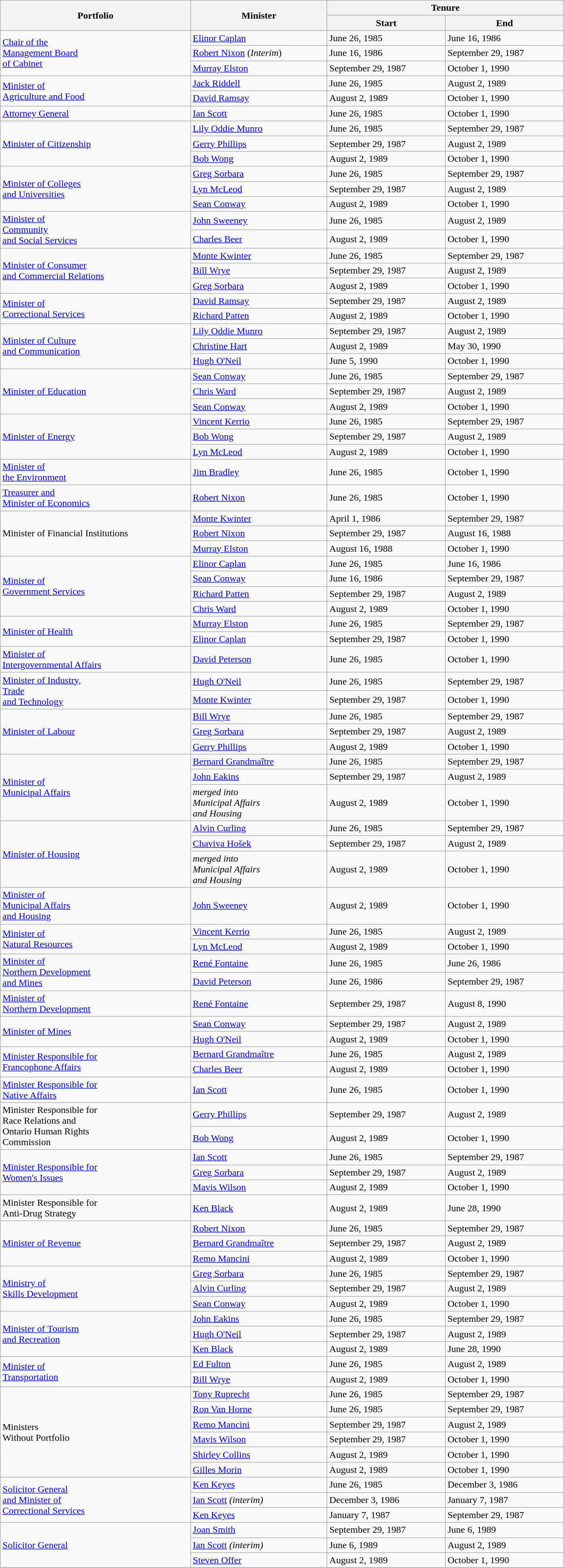<table class="wikitable" style="width: 75%">
<tr>
<th rowspan="2">Portfolio</th>
<th rowspan="2">Minister</th>
<th colspan="2">Tenure</th>
</tr>
<tr>
<th>Start</th>
<th>End</th>
</tr>
<tr>
<td rowspan="3"><a href='#'>Chair of the <br> Management Board <br> of Cabinet</a></td>
<td><a href='#'>Elinor Caplan</a></td>
<td>June 26, 1985</td>
<td>June 16, 1986</td>
</tr>
<tr>
<td><a href='#'>Robert Nixon</a> (<em>Interim</em>)</td>
<td>June 16, 1986</td>
<td>September 29, 1987</td>
</tr>
<tr>
<td><a href='#'>Murray Elston</a></td>
<td>September 29, 1987</td>
<td>October 1, 1990</td>
</tr>
<tr>
<td rowspan="2"><a href='#'>Minister of <br> Agriculture and Food</a></td>
<td><a href='#'>Jack Riddell</a></td>
<td>June 26, 1985</td>
<td>August 2, 1989</td>
</tr>
<tr>
<td><a href='#'>David Ramsay</a></td>
<td>August 2, 1989</td>
<td>October 1, 1990</td>
</tr>
<tr>
<td><a href='#'>Attorney General</a></td>
<td><a href='#'>Ian Scott</a></td>
<td>June 26, 1985</td>
<td>October 1, 1990</td>
</tr>
<tr>
<td rowspan="3"><a href='#'>Minister of Citizenship</a></td>
<td><a href='#'>Lily Oddie Munro</a></td>
<td>June 26, 1985</td>
<td>September 29, 1987</td>
</tr>
<tr>
<td><a href='#'>Gerry Phillips</a></td>
<td>September 29, 1987</td>
<td>August 2, 1989</td>
</tr>
<tr>
<td><a href='#'>Bob Wong</a></td>
<td>August 2, 1989</td>
<td>October 1, 1990</td>
</tr>
<tr>
<td rowspan="3"><a href='#'>Minister of Colleges <br> and Universities</a></td>
<td><a href='#'>Greg Sorbara</a></td>
<td>June 26, 1985</td>
<td>September 29, 1987</td>
</tr>
<tr>
<td><a href='#'>Lyn McLeod</a></td>
<td>September 29, 1987</td>
<td>August 2, 1989</td>
</tr>
<tr>
<td><a href='#'>Sean Conway</a></td>
<td>August 2, 1989</td>
<td>October 1, 1990</td>
</tr>
<tr>
<td rowspan="2"><a href='#'>Minister of <br> Community <br> and Social Services</a></td>
<td><a href='#'>John Sweeney</a></td>
<td>June 26, 1985</td>
<td>August 2, 1989</td>
</tr>
<tr>
<td><a href='#'>Charles Beer</a></td>
<td>August 2, 1989</td>
<td>October 1, 1990</td>
</tr>
<tr>
<td rowspan="3"><a href='#'>Minister of Consumer <br> and Commercial Relations</a></td>
<td><a href='#'>Monte Kwinter</a></td>
<td>June 26, 1985</td>
<td>September 29, 1987</td>
</tr>
<tr>
<td><a href='#'>Bill Wrye</a></td>
<td>September 29, 1987</td>
<td>August 2, 1989</td>
</tr>
<tr>
<td><a href='#'>Greg Sorbara</a></td>
<td>August 2, 1989</td>
<td>October 1, 1990</td>
</tr>
<tr>
<td rowspan="2"><a href='#'>Minister of <br> Correctional Services</a></td>
<td><a href='#'>David Ramsay</a></td>
<td>September 29, 1987</td>
<td>August 2, 1989</td>
</tr>
<tr>
<td><a href='#'>Richard Patten</a></td>
<td>August 2, 1989</td>
<td>October 1, 1990</td>
</tr>
<tr>
<td rowspan="3"><a href='#'>Minister of Culture <br> and Communication</a></td>
<td><a href='#'>Lily Oddie Munro</a></td>
<td>September 29, 1987</td>
<td>August 2, 1989</td>
</tr>
<tr>
<td><a href='#'>Christine Hart</a></td>
<td>August 2, 1989</td>
<td>May 30, 1990</td>
</tr>
<tr>
<td><a href='#'>Hugh O'Neil</a></td>
<td>June 5, 1990</td>
<td>October 1, 1990</td>
</tr>
<tr>
<td rowspan="3"><a href='#'>Minister of Education</a></td>
<td><a href='#'>Sean Conway</a></td>
<td>June 26, 1985</td>
<td>September 29, 1987</td>
</tr>
<tr>
<td><a href='#'>Chris Ward</a></td>
<td>September 29, 1987</td>
<td>August 2, 1989</td>
</tr>
<tr>
<td><a href='#'>Sean Conway</a></td>
<td>August 2, 1989</td>
<td>October 1, 1990</td>
</tr>
<tr>
<td rowspan="3"><a href='#'>Minister of Energy</a></td>
<td><a href='#'>Vincent Kerrio</a></td>
<td>June 26, 1985</td>
<td>September 29, 1987</td>
</tr>
<tr>
<td><a href='#'>Bob Wong</a></td>
<td>September 29, 1987</td>
<td>August 2, 1989</td>
</tr>
<tr>
<td><a href='#'>Lyn McLeod</a></td>
<td>August 2, 1989</td>
<td>October 1, 1990</td>
</tr>
<tr>
<td><a href='#'>Minister of <br> the Environment</a></td>
<td><a href='#'>Jim Bradley</a></td>
<td>June 26, 1985</td>
<td>October 1, 1990</td>
</tr>
<tr>
<td><a href='#'>Treasurer and <br> Minister of Economics</a></td>
<td><a href='#'>Robert Nixon</a></td>
<td>June 26, 1985</td>
<td>October 1, 1990</td>
</tr>
<tr>
<td rowspan="3">Minister of Financial Institutions</td>
<td><a href='#'>Monte Kwinter</a></td>
<td>April 1, 1986</td>
<td>September 29, 1987</td>
</tr>
<tr>
<td><a href='#'>Robert Nixon</a></td>
<td>September 29, 1987</td>
<td>August 16, 1988</td>
</tr>
<tr>
<td><a href='#'>Murray Elston</a></td>
<td>August 16, 1988</td>
<td>October 1, 1990</td>
</tr>
<tr>
<td rowspan="4"><a href='#'>Minister of <br> Government Services</a></td>
<td><a href='#'>Elinor Caplan</a></td>
<td>June 26, 1985</td>
<td>June 16, 1986</td>
</tr>
<tr>
<td><a href='#'>Sean Conway</a></td>
<td>June 16, 1986</td>
<td>September 29, 1987</td>
</tr>
<tr>
<td><a href='#'>Richard Patten</a></td>
<td>September 29, 1987</td>
<td>August 2, 1989</td>
</tr>
<tr>
<td><a href='#'>Chris Ward</a></td>
<td>August 2, 1989</td>
<td>October 1, 1990</td>
</tr>
<tr>
<td rowspan="2"><a href='#'>Minister of Health</a></td>
<td><a href='#'>Murray Elston</a></td>
<td>June 26, 1985</td>
<td>September 29, 1987</td>
</tr>
<tr>
<td><a href='#'>Elinor Caplan</a></td>
<td>September 29, 1987</td>
<td>October 1, 1990</td>
</tr>
<tr>
<td><a href='#'>Minister of <br> Intergovernmental Affairs</a></td>
<td><a href='#'>David Peterson</a></td>
<td>June 26, 1985</td>
<td>October 1, 1990</td>
</tr>
<tr>
<td rowspan="2"><a href='#'>Minister of Industry, <br> Trade <br> and Technology</a></td>
<td><a href='#'>Hugh O'Neil</a></td>
<td>June 26, 1985</td>
<td>September 29, 1987</td>
</tr>
<tr>
<td><a href='#'>Monte Kwinter</a></td>
<td>September 29, 1987</td>
<td>October 1, 1990</td>
</tr>
<tr>
<td rowspan="3"><a href='#'>Minister of Labour</a></td>
<td><a href='#'>Bill Wrye</a></td>
<td>June 26, 1985</td>
<td>September 29, 1987</td>
</tr>
<tr>
<td><a href='#'>Greg Sorbara</a></td>
<td>September 29, 1987</td>
<td>August 2, 1989</td>
</tr>
<tr>
<td><a href='#'>Gerry Phillips</a></td>
<td>August 2, 1989</td>
<td>October 1, 1990</td>
</tr>
<tr>
<td rowspan="3"><a href='#'>Minister of <br> Municipal Affairs</a></td>
<td><a href='#'>Bernard Grandmaître</a></td>
<td>June 26, 1985</td>
<td>September 29, 1987</td>
</tr>
<tr>
<td><a href='#'>John Eakins</a></td>
<td>September 29, 1987</td>
<td>August 2, 1989</td>
</tr>
<tr>
<td><em>merged into <br> Municipal Affairs <br> and Housing</em></td>
<td>August 2, 1989</td>
<td>October 1, 1990</td>
</tr>
<tr>
<td rowspan="3"><a href='#'>Minister of Housing</a></td>
<td><a href='#'>Alvin Curling</a></td>
<td>June 26, 1985</td>
<td>September 29, 1987</td>
</tr>
<tr>
<td><a href='#'>Chaviva Hošek</a></td>
<td>September 29, 1987</td>
<td>August 2, 1989</td>
</tr>
<tr>
<td><em>merged into <br> Municipal Affairs <br> and Housing</em></td>
<td>August 2, 1989</td>
<td>October 1, 1990</td>
</tr>
<tr>
<td><a href='#'>Minister of <br> Municipal Affairs <br> and Housing</a></td>
<td><a href='#'>John Sweeney</a></td>
<td>August 2, 1989</td>
<td>October 1, 1990</td>
</tr>
<tr>
<td rowspan="2"><a href='#'>Minister of <br> Natural Resources</a></td>
<td><a href='#'>Vincent Kerrio</a></td>
<td>June 26, 1985</td>
<td>August 2, 1989</td>
</tr>
<tr>
<td><a href='#'>Lyn McLeod</a></td>
<td>August 2, 1989</td>
<td>October 1, 1990</td>
</tr>
<tr>
<td rowspan="2"><a href='#'>Minister of <br> Northern Development <br> and Mines</a></td>
<td><a href='#'>René Fontaine</a></td>
<td>June 26, 1985</td>
<td>June 26, 1986</td>
</tr>
<tr>
<td><a href='#'>David Peterson</a></td>
<td>June 26, 1986</td>
<td>September 29, 1987</td>
</tr>
<tr>
<td><a href='#'>Minister of <br> Northern Development</a></td>
<td><a href='#'>René Fontaine</a></td>
<td>September 29, 1987</td>
<td>August 8, 1990</td>
</tr>
<tr>
<td rowspan="2"><a href='#'>Minister of Mines</a></td>
<td><a href='#'>Sean Conway</a></td>
<td>September 29, 1987</td>
<td>August 2, 1989</td>
</tr>
<tr>
<td><a href='#'>Hugh O'Neil</a></td>
<td>August 2, 1989</td>
<td>October 1, 1990</td>
</tr>
<tr>
<td rowspan="2"><a href='#'>Minister Responsible for <br> Francophone Affairs</a></td>
<td><a href='#'>Bernard Grandmaître</a></td>
<td>June 26, 1985</td>
<td>August 2, 1989</td>
</tr>
<tr>
<td><a href='#'>Charles Beer</a></td>
<td>August 2, 1989</td>
<td>October 1, 1990</td>
</tr>
<tr>
<td><a href='#'>Minister Responsible for <br> Native Affairs</a></td>
<td><a href='#'>Ian Scott</a></td>
<td>June 26, 1985</td>
<td>October 1, 1990</td>
</tr>
<tr>
<td rowspan="2">Minister Responsible for <br> Race Relations and <br> Ontario Human Rights <br> Commission</td>
<td><a href='#'>Gerry Phillips</a></td>
<td>September 29, 1987</td>
<td>August 2, 1989</td>
</tr>
<tr>
<td><a href='#'>Bob Wong</a></td>
<td>August 2, 1989</td>
<td>October 1, 1990</td>
</tr>
<tr>
<td rowspan="3"><a href='#'>Minister Responsible for <br> Women's Issues</a></td>
<td><a href='#'>Ian Scott</a></td>
<td>June 26, 1985</td>
<td>September 29, 1987</td>
</tr>
<tr>
<td><a href='#'>Greg Sorbara</a></td>
<td>September 29, 1987</td>
<td>August 2, 1989</td>
</tr>
<tr>
<td><a href='#'>Mavis Wilson</a></td>
<td>August 2, 1989</td>
<td>October 1, 1990</td>
</tr>
<tr>
<td>Minister Responsible for <br> Anti-Drug Strategy</td>
<td><a href='#'>Ken Black</a></td>
<td>August 2, 1989</td>
<td>June 28, 1990</td>
</tr>
<tr>
<td rowspan="3"><a href='#'>Minister of Revenue</a></td>
<td><a href='#'>Robert Nixon</a></td>
<td>June 26, 1985</td>
<td>September 29, 1987</td>
</tr>
<tr>
<td><a href='#'>Bernard Grandmaître</a></td>
<td>September 29, 1987</td>
<td>August 2, 1989</td>
</tr>
<tr>
<td><a href='#'>Remo Mancini</a></td>
<td>August 2, 1989</td>
<td>October 1, 1990</td>
</tr>
<tr>
<td rowspan="3"><a href='#'>Ministry of <br> Skills Development</a></td>
<td><a href='#'>Greg Sorbara</a></td>
<td>June 26, 1985</td>
<td>September 29, 1987</td>
</tr>
<tr>
<td><a href='#'>Alvin Curling</a></td>
<td>September 29, 1987</td>
<td>August 2, 1989</td>
</tr>
<tr>
<td><a href='#'>Sean Conway</a></td>
<td>August 2, 1989</td>
<td>October 1, 1990</td>
</tr>
<tr>
<td rowspan="3"><a href='#'>Minister of Tourism <br> and Recreation</a></td>
<td><a href='#'>John Eakins</a></td>
<td>June 26, 1985</td>
<td>September 29, 1987</td>
</tr>
<tr>
<td><a href='#'>Hugh O'Neil</a></td>
<td>September 29, 1987</td>
<td>August 2, 1989</td>
</tr>
<tr>
<td><a href='#'>Ken Black</a></td>
<td>August 2, 1989</td>
<td>June 28, 1990</td>
</tr>
<tr>
<td rowspan="2"><a href='#'>Minister of <br> Transportation</a></td>
<td><a href='#'>Ed Fulton</a></td>
<td>June 26, 1985</td>
<td>August 2, 1989</td>
</tr>
<tr>
<td><a href='#'>Bill Wrye</a></td>
<td>August 2, 1989</td>
<td>October 1, 1990</td>
</tr>
<tr>
<td rowspan="6">Ministers <br> Without Portfolio</td>
<td><a href='#'>Tony Ruprecht</a></td>
<td>June 26, 1985</td>
<td>September 29, 1987</td>
</tr>
<tr>
<td><a href='#'>Ron Van Horne</a></td>
<td>June 26, 1985</td>
<td>September 29, 1987</td>
</tr>
<tr>
<td><a href='#'>Remo Mancini</a></td>
<td>September 29, 1987</td>
<td>August 2, 1989</td>
</tr>
<tr>
<td><a href='#'>Mavis Wilson</a></td>
<td>September 29, 1987</td>
<td>October 1, 1990</td>
</tr>
<tr>
<td><a href='#'>Shirley Collins</a></td>
<td>August 2, 1989</td>
<td>October 1, 1990</td>
</tr>
<tr>
<td><a href='#'>Gilles Morin</a></td>
<td>August 2, 1989</td>
<td>October 1, 1990</td>
</tr>
<tr>
<td rowspan="3"><a href='#'>Solicitor General <br> and Minister of <br> Correctional Services</a></td>
<td><a href='#'>Ken Keyes</a></td>
<td>June 26, 1985</td>
<td>December 3, 1986</td>
</tr>
<tr>
<td><a href='#'>Ian Scott</a> <em>(interim)</em></td>
<td>December 3, 1986</td>
<td>January 7, 1987</td>
</tr>
<tr>
<td><a href='#'>Ken Keyes</a></td>
<td>January 7, 1987</td>
<td>September 29, 1987</td>
</tr>
<tr>
<td rowspan="3"><a href='#'>Solicitor General</a></td>
<td><a href='#'>Joan Smith</a></td>
<td>September 29, 1987</td>
<td>June 6, 1989</td>
</tr>
<tr>
<td><a href='#'>Ian Scott</a> <em>(interim)</em></td>
<td>June 6, 1989</td>
<td>August 2, 1989</td>
</tr>
<tr>
<td><a href='#'>Steven Offer</a></td>
<td>August 2, 1989</td>
<td>October 1, 1990</td>
</tr>
<tr>
</tr>
</table>
